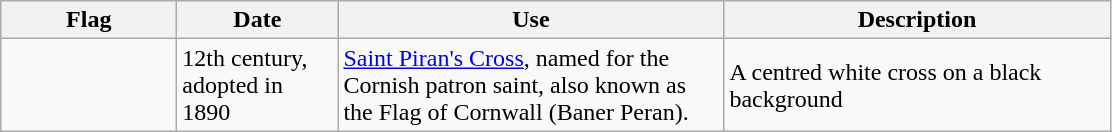<table class="wikitable">
<tr>
<th width="110">Flag</th>
<th width="100">Date</th>
<th width="250">Use</th>
<th width="250">Description</th>
</tr>
<tr>
<td></td>
<td>12th century, adopted in 1890</td>
<td><a href='#'>Saint Piran's Cross</a>, named for the Cornish patron saint, also known as the Flag of Cornwall (Baner Peran).</td>
<td>A centred white cross on a black background</td>
</tr>
</table>
